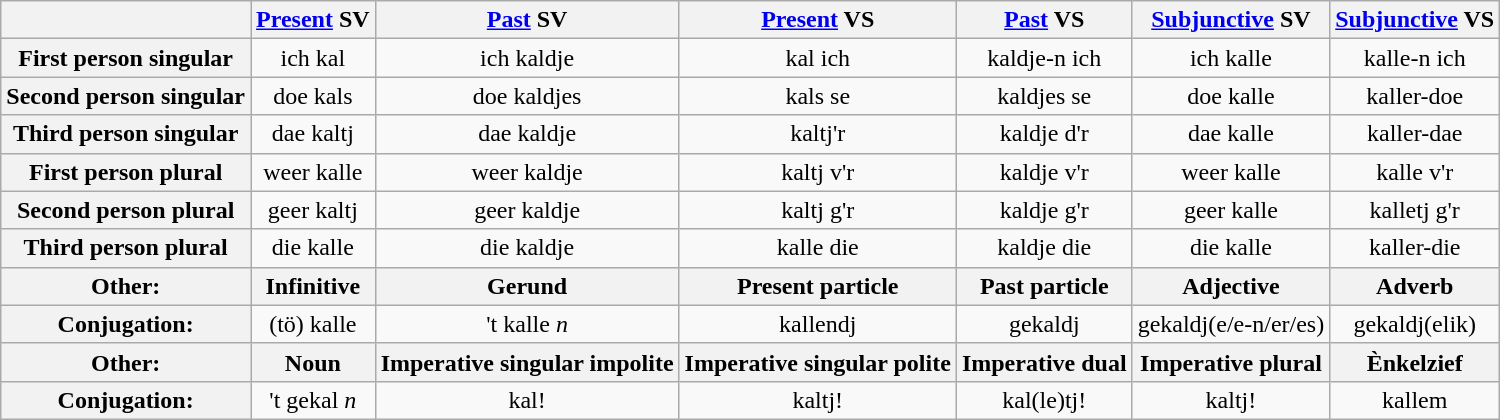<table class="wikitable" style="text-align: center;">
<tr>
<th></th>
<th><a href='#'>Present</a> SV</th>
<th><a href='#'>Past</a> SV</th>
<th><a href='#'>Present</a> VS</th>
<th><a href='#'>Past</a> VS</th>
<th><a href='#'>Subjunctive</a> SV</th>
<th><a href='#'>Subjunctive</a> VS</th>
</tr>
<tr>
<th>First person singular</th>
<td>ich kal</td>
<td>ich kaldje</td>
<td>kal ich</td>
<td>kaldje-n ich</td>
<td>ich kalle</td>
<td>kalle-n ich</td>
</tr>
<tr>
<th>Second person singular</th>
<td>doe kals</td>
<td>doe kaldjes</td>
<td>kals se</td>
<td>kaldjes se</td>
<td>doe kalle</td>
<td>kaller-doe</td>
</tr>
<tr>
<th>Third person singular</th>
<td>dae kaltj</td>
<td>dae kaldje</td>
<td>kaltj'r</td>
<td>kaldje d'r</td>
<td>dae kalle</td>
<td>kaller-dae</td>
</tr>
<tr>
<th>First person plural</th>
<td>weer kalle</td>
<td>weer kaldje</td>
<td>kaltj v'r</td>
<td>kaldje v'r</td>
<td>weer kalle</td>
<td>kalle v'r</td>
</tr>
<tr>
<th>Second person plural</th>
<td>geer kaltj</td>
<td>geer kaldje</td>
<td>kaltj g'r</td>
<td>kaldje g'r</td>
<td>geer kalle</td>
<td>kalletj g'r</td>
</tr>
<tr>
<th>Third person plural</th>
<td>die kalle</td>
<td>die kaldje</td>
<td>kalle die</td>
<td>kaldje die</td>
<td>die kalle</td>
<td>kaller-die</td>
</tr>
<tr>
<th>Other:</th>
<th>Infinitive</th>
<th>Gerund</th>
<th>Present particle</th>
<th>Past particle</th>
<th>Adjective</th>
<th>Adverb</th>
</tr>
<tr>
<th>Conjugation:</th>
<td>(tö) kalle</td>
<td>'t kalle <em>n</em></td>
<td>kallendj</td>
<td>gekaldj</td>
<td>gekaldj(e/e-n/er/es)</td>
<td>gekaldj(elik)</td>
</tr>
<tr>
<th>Other:</th>
<th>Noun</th>
<th>Imperative singular impolite</th>
<th>Imperative singular polite</th>
<th>Imperative dual</th>
<th>Imperative plural</th>
<th>Ènkelzief</th>
</tr>
<tr>
<th>Conjugation:</th>
<td>'t gekal <em>n</em></td>
<td>kal!</td>
<td>kaltj!</td>
<td>kal(le)tj!</td>
<td>kaltj!</td>
<td>kallem</td>
</tr>
</table>
